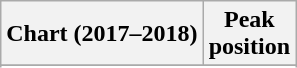<table class="wikitable sortable plainrowheaders">
<tr>
<th>Chart (2017–2018)</th>
<th>Peak<br>position</th>
</tr>
<tr>
</tr>
<tr>
</tr>
<tr>
</tr>
</table>
